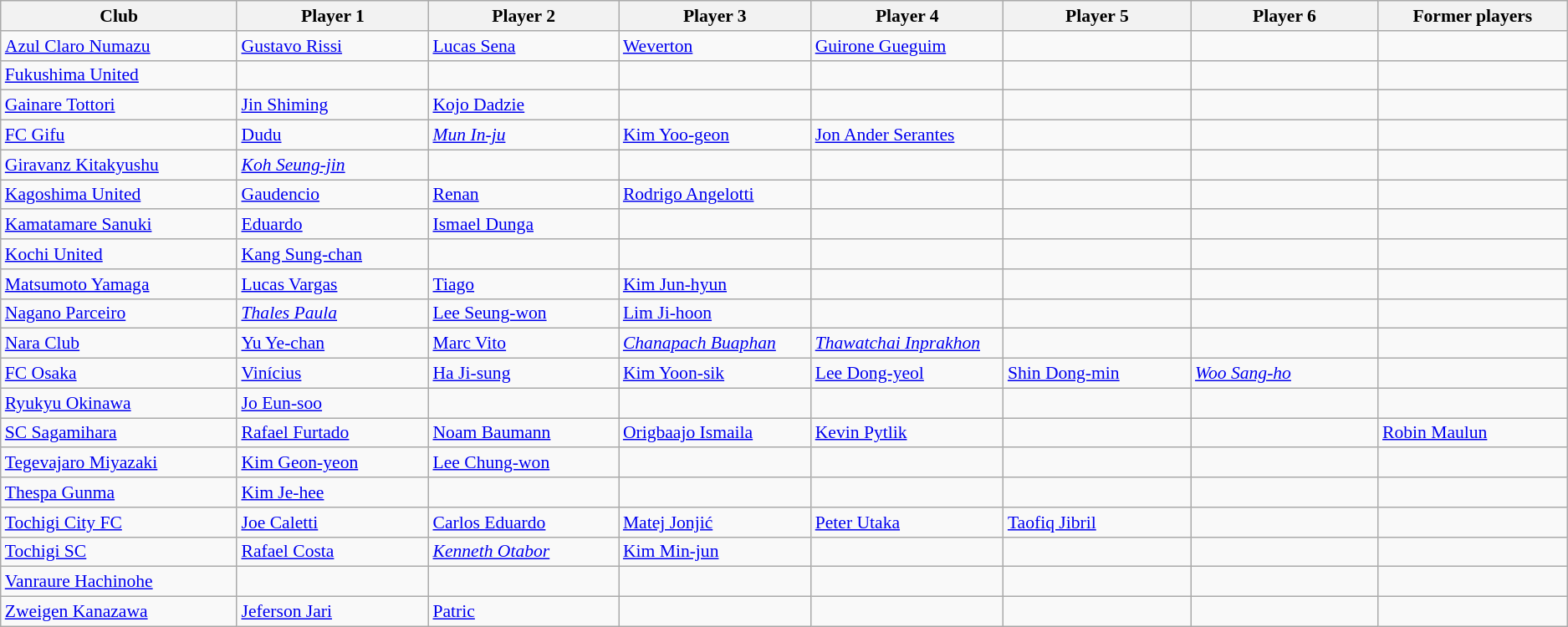<table class="wikitable sortable" style="font-size:90%;">
<tr>
<th width="200">Club</th>
<th width="160">Player 1</th>
<th width="160">Player 2</th>
<th width="160">Player 3</th>
<th width="160">Player 4</th>
<th width="160">Player 5</th>
<th width="160">Player 6</th>
<th width="160">Former players</th>
</tr>
<tr>
<td><a href='#'>Azul Claro Numazu</a></td>
<td> <a href='#'>Gustavo Rissi</a></td>
<td> <a href='#'>Lucas Sena</a></td>
<td> <a href='#'>Weverton</a></td>
<td> <a href='#'>Guirone Gueguim</a></td>
<td></td>
<td></td>
<td></td>
</tr>
<tr>
<td><a href='#'>Fukushima United</a></td>
<td></td>
<td></td>
<td></td>
<td></td>
<td></td>
<td></td>
<td></td>
</tr>
<tr>
<td><a href='#'>Gainare Tottori</a></td>
<td> <a href='#'>Jin Shiming</a></td>
<td> <a href='#'>Kojo Dadzie</a></td>
<td></td>
<td></td>
<td></td>
<td></td>
<td></td>
</tr>
<tr>
<td><a href='#'>FC Gifu</a></td>
<td> <a href='#'>Dudu</a></td>
<td> <em><a href='#'>Mun In-ju</a></em></td>
<td> <a href='#'>Kim Yoo-geon</a></td>
<td> <a href='#'>Jon Ander Serantes</a></td>
<td></td>
<td></td>
<td></td>
</tr>
<tr>
<td><a href='#'>Giravanz Kitakyushu</a></td>
<td> <em><a href='#'>Koh Seung-jin</a></em></td>
<td></td>
<td></td>
<td></td>
<td></td>
<td></td>
<td></td>
</tr>
<tr>
<td><a href='#'>Kagoshima United</a></td>
<td> <a href='#'>Gaudencio</a></td>
<td> <a href='#'>Renan</a></td>
<td> <a href='#'>Rodrigo Angelotti</a></td>
<td></td>
<td></td>
<td></td>
<td></td>
</tr>
<tr>
<td><a href='#'>Kamatamare Sanuki</a></td>
<td> <a href='#'>Eduardo</a></td>
<td> <a href='#'>Ismael Dunga</a></td>
<td></td>
<td></td>
<td></td>
<td></td>
<td></td>
</tr>
<tr>
<td><a href='#'>Kochi United</a></td>
<td> <a href='#'>Kang Sung-chan</a></td>
<td></td>
<td></td>
<td></td>
<td></td>
<td></td>
<td></td>
</tr>
<tr>
<td><a href='#'>Matsumoto Yamaga</a></td>
<td> <a href='#'>Lucas Vargas</a></td>
<td> <a href='#'>Tiago</a></td>
<td> <a href='#'>Kim Jun-hyun</a></td>
<td></td>
<td></td>
<td></td>
<td></td>
</tr>
<tr>
<td><a href='#'>Nagano Parceiro</a></td>
<td> <em><a href='#'>Thales Paula</a></em></td>
<td> <a href='#'>Lee Seung-won</a></td>
<td> <a href='#'>Lim Ji-hoon</a></td>
<td></td>
<td></td>
<td></td>
<td></td>
</tr>
<tr>
<td><a href='#'>Nara Club</a></td>
<td> <a href='#'>Yu Ye-chan</a></td>
<td> <a href='#'>Marc Vito</a></td>
<td> <em><a href='#'>Chanapach Buaphan</a></em></td>
<td> <em><a href='#'>Thawatchai Inprakhon</a></em></td>
<td></td>
<td></td>
<td></td>
</tr>
<tr>
<td><a href='#'>FC Osaka</a></td>
<td> <a href='#'>Vinícius</a></td>
<td> <a href='#'>Ha Ji-sung</a></td>
<td> <a href='#'>Kim Yoon-sik</a></td>
<td> <a href='#'>Lee Dong-yeol</a></td>
<td> <a href='#'>Shin Dong-min</a></td>
<td> <em><a href='#'>Woo Sang-ho</a></em></td>
<td></td>
</tr>
<tr>
<td><a href='#'>Ryukyu Okinawa</a></td>
<td> <a href='#'>Jo Eun-soo</a></td>
<td></td>
<td></td>
<td></td>
<td></td>
<td></td>
<td></td>
</tr>
<tr>
<td><a href='#'>SC Sagamihara</a></td>
<td> <a href='#'>Rafael Furtado</a></td>
<td> <a href='#'>Noam Baumann</a></td>
<td> <a href='#'>Origbaajo Ismaila</a></td>
<td> <a href='#'>Kevin Pytlik</a></td>
<td></td>
<td></td>
<td> <a href='#'>Robin Maulun</a></td>
</tr>
<tr>
<td><a href='#'>Tegevajaro Miyazaki</a></td>
<td> <a href='#'>Kim Geon-yeon</a></td>
<td> <a href='#'>Lee Chung-won</a></td>
<td></td>
<td></td>
<td></td>
<td></td>
<td></td>
</tr>
<tr>
<td><a href='#'>Thespa Gunma</a></td>
<td> <a href='#'>Kim Je-hee</a></td>
<td></td>
<td></td>
<td></td>
<td></td>
<td></td>
<td></td>
</tr>
<tr>
<td><a href='#'>Tochigi City FC</a></td>
<td> <a href='#'>Joe Caletti</a></td>
<td> <a href='#'>Carlos Eduardo</a></td>
<td> <a href='#'>Matej Jonjić</a></td>
<td> <a href='#'>Peter Utaka</a></td>
<td> <a href='#'>Taofiq Jibril</a></td>
<td></td>
<td></td>
</tr>
<tr>
<td><a href='#'>Tochigi SC</a></td>
<td> <a href='#'>Rafael Costa</a></td>
<td> <em><a href='#'>Kenneth Otabor</a></em></td>
<td> <a href='#'>Kim Min-jun</a></td>
<td></td>
<td></td>
<td></td>
<td></td>
</tr>
<tr>
<td><a href='#'>Vanraure Hachinohe</a></td>
<td></td>
<td></td>
<td></td>
<td></td>
<td></td>
<td></td>
<td></td>
</tr>
<tr>
<td><a href='#'>Zweigen Kanazawa</a></td>
<td> <a href='#'>Jeferson Jari</a></td>
<td> <a href='#'>Patric</a></td>
<td></td>
<td></td>
<td></td>
<td></td>
<td></td>
</tr>
</table>
